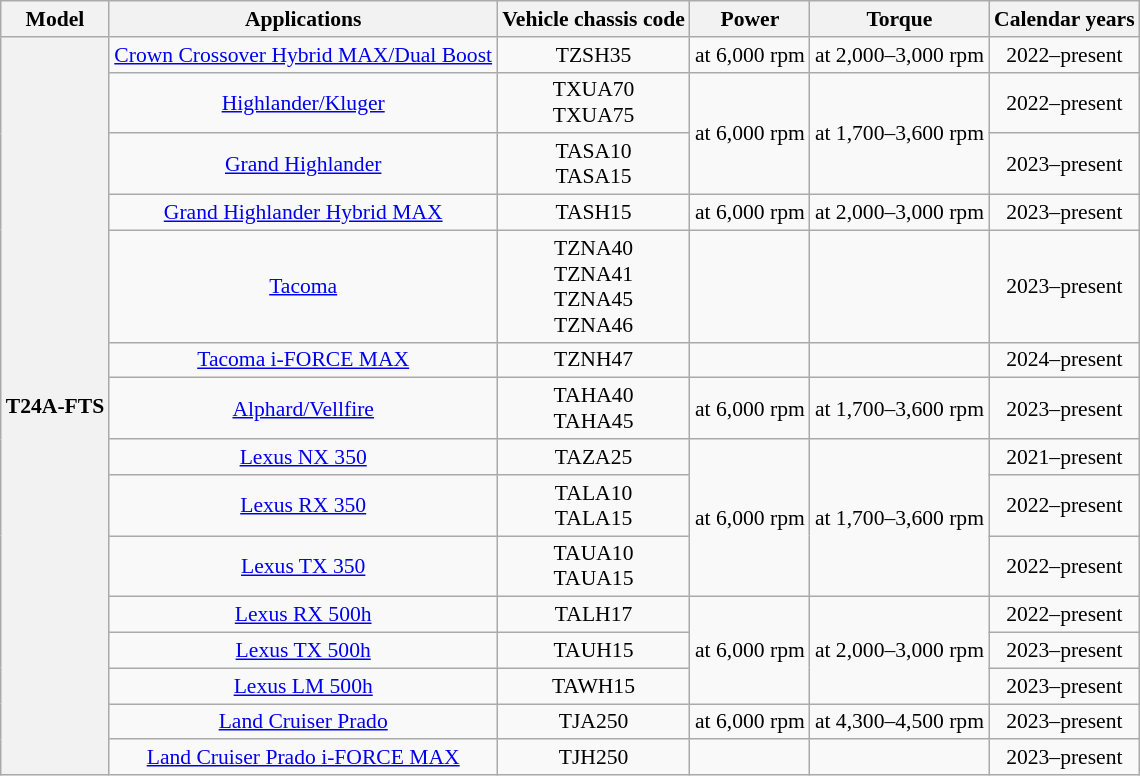<table class="wikitable" style="text-align:center; font-size:90%;">
<tr>
<th>Model</th>
<th>Applications</th>
<th>Vehicle chassis code</th>
<th>Power</th>
<th>Torque</th>
<th>Calendar years</th>
</tr>
<tr>
<th rowspan="15">T24A-FTS</th>
<td><a href='#'>Crown Crossover Hybrid MAX/Dual Boost</a></td>
<td>TZSH35</td>
<td> at 6,000 rpm</td>
<td> at 2,000–3,000 rpm</td>
<td>2022–present</td>
</tr>
<tr>
<td><a href='#'>Highlander/Kluger</a></td>
<td>TXUA70<br>TXUA75</td>
<td rowspan="2"> at 6,000 rpm</td>
<td rowspan="2"> at 1,700–3,600 rpm</td>
<td>2022–present</td>
</tr>
<tr>
<td><a href='#'>Grand Highlander</a></td>
<td>TASA10<br>TASA15</td>
<td>2023–present</td>
</tr>
<tr>
<td><a href='#'>Grand Highlander Hybrid MAX</a></td>
<td>TASH15</td>
<td> at 6,000 rpm</td>
<td> at 2,000–3,000 rpm</td>
<td>2023–present</td>
</tr>
<tr>
<td><a href='#'>Tacoma</a></td>
<td>TZNA40<br>TZNA41<br>TZNA45 <br>TZNA46</td>
<td></td>
<td></td>
<td>2023–present</td>
</tr>
<tr>
<td><a href='#'>Tacoma i-FORCE MAX</a></td>
<td>TZNH47</td>
<td></td>
<td></td>
<td>2024–present</td>
</tr>
<tr>
<td><a href='#'>Alphard/Vellfire</a></td>
<td>TAHA40<br>TAHA45</td>
<td> at 6,000 rpm</td>
<td> at 1,700–3,600 rpm</td>
<td>2023–present</td>
</tr>
<tr>
<td><a href='#'>Lexus NX 350</a></td>
<td>TAZA25</td>
<td rowspan="3"> at 6,000 rpm</td>
<td rowspan="3"> at 1,700–3,600 rpm</td>
<td>2021–present</td>
</tr>
<tr>
<td><a href='#'>Lexus RX 350</a></td>
<td>TALA10<br>TALA15</td>
<td>2022–present</td>
</tr>
<tr>
<td><a href='#'>Lexus TX 350</a></td>
<td>TAUA10<br>TAUA15</td>
<td>2022–present</td>
</tr>
<tr>
<td><a href='#'>Lexus RX 500h</a></td>
<td>TALH17</td>
<td rowspan="3"> at 6,000 rpm</td>
<td rowspan="3"> at 2,000–3,000 rpm</td>
<td>2022–present</td>
</tr>
<tr>
<td><a href='#'>Lexus TX 500h</a></td>
<td>TAUH15</td>
<td>2023–present</td>
</tr>
<tr>
<td><a href='#'>Lexus LM 500h</a></td>
<td>TAWH15</td>
<td>2023–present</td>
</tr>
<tr>
<td><a href='#'>Land Cruiser Prado</a></td>
<td>TJA250</td>
<td> at 6,000 rpm</td>
<td> at 4,300–4,500 rpm</td>
<td>2023–present</td>
</tr>
<tr>
<td><a href='#'>Land Cruiser Prado i-FORCE MAX</a></td>
<td>TJH250</td>
<td></td>
<td></td>
<td>2023–present</td>
</tr>
</table>
